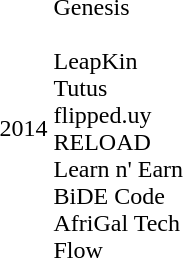<table>
<tr>
<td>2014 </td>
<td> Genesis <br><br> LeapKin <br>
 Tutus <br>
 flipped.uy<br>
 RELOAD<br>
 Learn n' Earn<br>
 BiDE Code<br>
 AfriGal Tech<br>
 Flow<br></td>
<td></td>
<td></td>
</tr>
</table>
